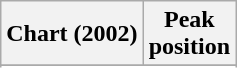<table class="wikitable sortable plainrowheaders" style="text-align:center">
<tr>
<th scope="col">Chart (2002)</th>
<th scope="col">Peak<br>position</th>
</tr>
<tr>
</tr>
<tr>
</tr>
<tr>
</tr>
</table>
